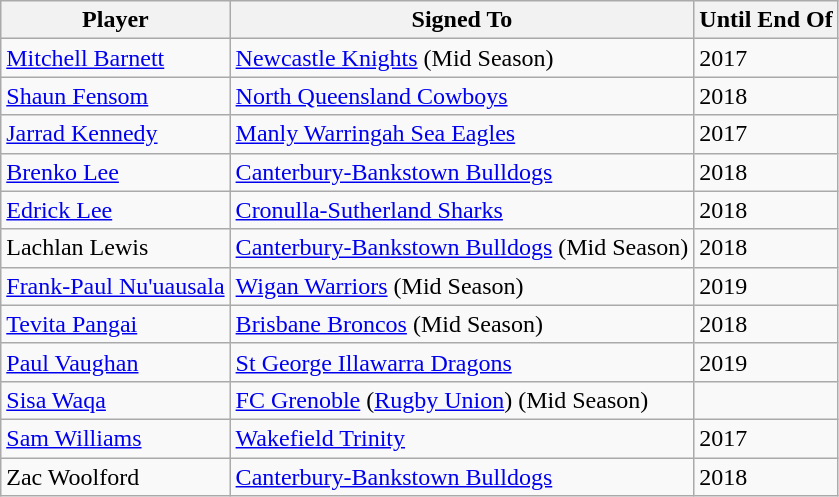<table class="wikitable">
<tr>
<th>Player</th>
<th>Signed To</th>
<th>Until End Of</th>
</tr>
<tr>
<td><a href='#'>Mitchell Barnett</a></td>
<td> <a href='#'>Newcastle Knights</a> (Mid Season)</td>
<td>2017</td>
</tr>
<tr>
<td><a href='#'>Shaun Fensom</a></td>
<td> <a href='#'>North Queensland Cowboys</a></td>
<td>2018</td>
</tr>
<tr>
<td><a href='#'>Jarrad Kennedy</a></td>
<td> <a href='#'>Manly Warringah Sea Eagles</a></td>
<td>2017</td>
</tr>
<tr>
<td><a href='#'>Brenko Lee</a></td>
<td> <a href='#'>Canterbury-Bankstown Bulldogs</a></td>
<td>2018</td>
</tr>
<tr>
<td><a href='#'>Edrick Lee</a></td>
<td> <a href='#'>Cronulla-Sutherland Sharks</a></td>
<td>2018</td>
</tr>
<tr>
<td>Lachlan Lewis</td>
<td> <a href='#'>Canterbury-Bankstown Bulldogs</a> (Mid Season)</td>
<td>2018</td>
</tr>
<tr>
<td><a href='#'>Frank-Paul Nu'uausala</a></td>
<td> <a href='#'>Wigan Warriors</a> (Mid Season)</td>
<td>2019</td>
</tr>
<tr>
<td><a href='#'>Tevita Pangai</a></td>
<td> <a href='#'>Brisbane Broncos</a> (Mid Season)</td>
<td>2018</td>
</tr>
<tr>
<td><a href='#'>Paul Vaughan</a></td>
<td> <a href='#'>St George Illawarra Dragons</a></td>
<td>2019</td>
</tr>
<tr>
<td><a href='#'>Sisa Waqa</a></td>
<td><a href='#'>FC Grenoble</a> (<a href='#'>Rugby Union</a>) (Mid Season)</td>
<td></td>
</tr>
<tr>
<td><a href='#'>Sam Williams</a></td>
<td> <a href='#'>Wakefield Trinity</a></td>
<td>2017</td>
</tr>
<tr>
<td>Zac Woolford</td>
<td> <a href='#'>Canterbury-Bankstown Bulldogs</a></td>
<td>2018</td>
</tr>
</table>
